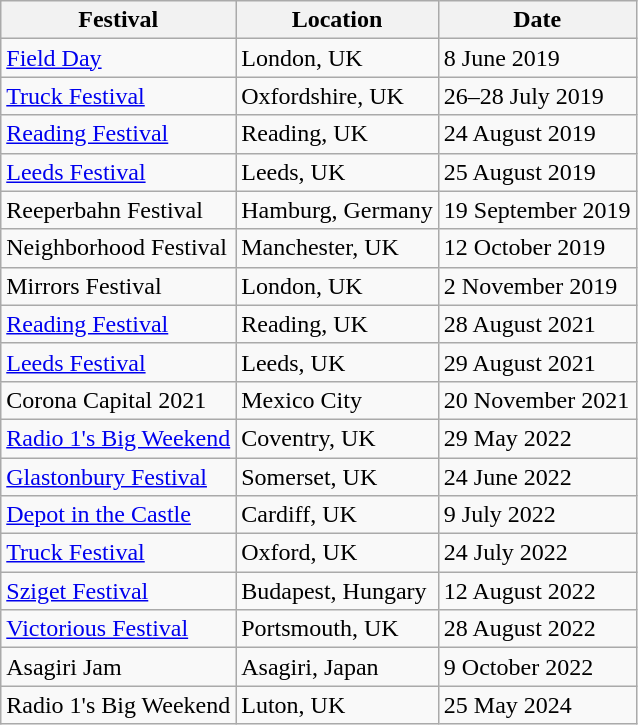<table class="wikitable">
<tr>
<th>Festival</th>
<th>Location</th>
<th>Date</th>
</tr>
<tr>
<td><a href='#'>Field Day</a></td>
<td>London, UK</td>
<td>8 June 2019</td>
</tr>
<tr>
<td><a href='#'>Truck Festival</a></td>
<td>Oxfordshire, UK</td>
<td>26–28 July 2019</td>
</tr>
<tr>
<td><a href='#'>Reading Festival</a></td>
<td>Reading, UK</td>
<td>24 August 2019</td>
</tr>
<tr>
<td><a href='#'>Leeds Festival</a></td>
<td>Leeds, UK</td>
<td>25 August 2019</td>
</tr>
<tr>
<td>Reeperbahn Festival</td>
<td>Hamburg, Germany</td>
<td>19 September 2019</td>
</tr>
<tr>
<td>Neighborhood Festival</td>
<td>Manchester, UK</td>
<td>12 October 2019</td>
</tr>
<tr>
<td>Mirrors Festival</td>
<td>London, UK</td>
<td>2 November 2019</td>
</tr>
<tr>
<td><a href='#'>Reading Festival</a></td>
<td>Reading, UK</td>
<td>28 August 2021</td>
</tr>
<tr>
<td><a href='#'>Leeds Festival</a></td>
<td>Leeds, UK</td>
<td>29 August 2021</td>
</tr>
<tr>
<td>Corona Capital 2021</td>
<td>Mexico City</td>
<td>20 November 2021</td>
</tr>
<tr>
<td><a href='#'>Radio 1's Big Weekend</a></td>
<td>Coventry, UK</td>
<td>29 May 2022</td>
</tr>
<tr>
<td><a href='#'>Glastonbury Festival</a></td>
<td>Somerset, UK</td>
<td>24 June 2022</td>
</tr>
<tr>
<td><a href='#'>Depot in the Castle</a></td>
<td>Cardiff, UK</td>
<td>9 July 2022</td>
</tr>
<tr>
<td><a href='#'>Truck Festival</a></td>
<td>Oxford, UK</td>
<td>24 July 2022</td>
</tr>
<tr>
<td><a href='#'>Sziget Festival</a></td>
<td>Budapest, Hungary</td>
<td>12 August 2022</td>
</tr>
<tr>
<td><a href='#'>Victorious Festival</a></td>
<td>Portsmouth, UK</td>
<td>28 August 2022</td>
</tr>
<tr>
<td>Asagiri Jam</td>
<td>Asagiri, Japan</td>
<td>9 October 2022</td>
</tr>
<tr>
<td>Radio 1's Big Weekend</td>
<td>Luton, UK</td>
<td>25 May 2024</td>
</tr>
</table>
